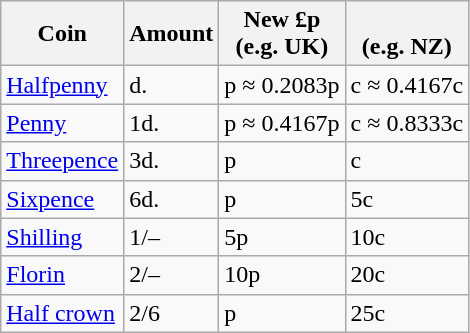<table class="wikitable">
<tr>
<th>Coin</th>
<th>Amount</th>
<th>New £p<br>(e.g. UK)</th>
<th><br>(e.g. NZ)</th>
</tr>
<tr>
<td><a href='#'>Halfpenny</a></td>
<td>d.</td>
<td>p ≈ 0.2083p</td>
<td>c ≈ 0.4167c</td>
</tr>
<tr>
<td><a href='#'>Penny</a></td>
<td>1d.</td>
<td>p ≈ 0.4167p</td>
<td>c ≈ 0.8333c</td>
</tr>
<tr>
<td><a href='#'>Threepence</a></td>
<td>3d.</td>
<td>p</td>
<td>c</td>
</tr>
<tr>
<td><a href='#'>Sixpence</a></td>
<td>6d.</td>
<td>p</td>
<td>5c</td>
</tr>
<tr>
<td><a href='#'>Shilling</a></td>
<td>1/–</td>
<td>5p</td>
<td>10c</td>
</tr>
<tr>
<td><a href='#'>Florin</a></td>
<td>2/–</td>
<td>10p</td>
<td>20c</td>
</tr>
<tr>
<td><a href='#'>Half crown</a></td>
<td>2/6</td>
<td>p</td>
<td>25c</td>
</tr>
</table>
